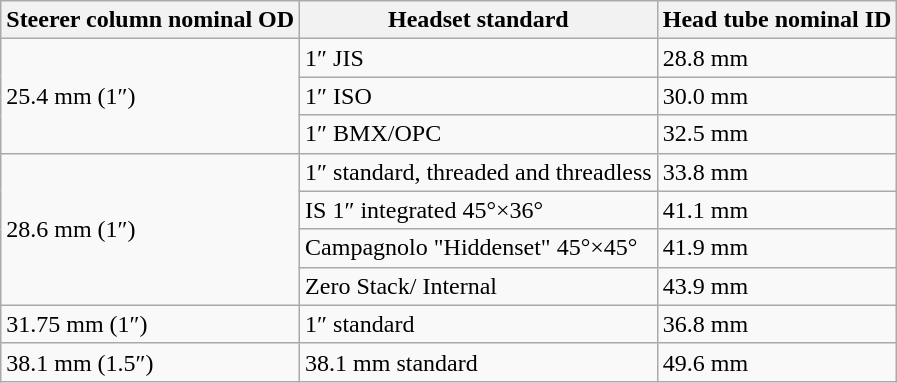<table class="wikitable">
<tr>
<th>Steerer column nominal OD</th>
<th>Headset standard</th>
<th>Head tube nominal ID</th>
</tr>
<tr>
<td rowspan="3">25.4 mm (1″)</td>
<td>1″ JIS</td>
<td>28.8 mm</td>
</tr>
<tr>
<td>1″ ISO</td>
<td>30.0 mm</td>
</tr>
<tr>
<td>1″ BMX/OPC</td>
<td>32.5 mm</td>
</tr>
<tr>
<td rowspan="4">28.6 mm (1″)</td>
<td>1″ standard, threaded and threadless</td>
<td>33.8 mm</td>
</tr>
<tr>
<td>IS 1″ integrated 45°×36°</td>
<td>41.1 mm</td>
</tr>
<tr>
<td>Campagnolo "Hiddenset" 45°×45°</td>
<td>41.9 mm</td>
</tr>
<tr>
<td>Zero Stack/ Internal</td>
<td>43.9 mm</td>
</tr>
<tr>
<td>31.75 mm (1″)</td>
<td>1″ standard</td>
<td>36.8 mm</td>
</tr>
<tr>
<td>38.1 mm (1.5″)</td>
<td>38.1 mm standard</td>
<td>49.6 mm</td>
</tr>
</table>
